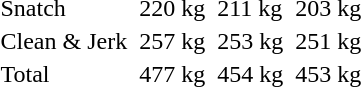<table>
<tr>
<td>Snatch</td>
<td></td>
<td>220 kg</td>
<td></td>
<td>211 kg</td>
<td></td>
<td>203 kg</td>
</tr>
<tr>
<td>Clean & Jerk</td>
<td></td>
<td>257 kg</td>
<td></td>
<td>253 kg</td>
<td></td>
<td>251 kg</td>
</tr>
<tr>
<td>Total</td>
<td></td>
<td>477 kg</td>
<td></td>
<td>454 kg</td>
<td></td>
<td>453 kg</td>
</tr>
</table>
